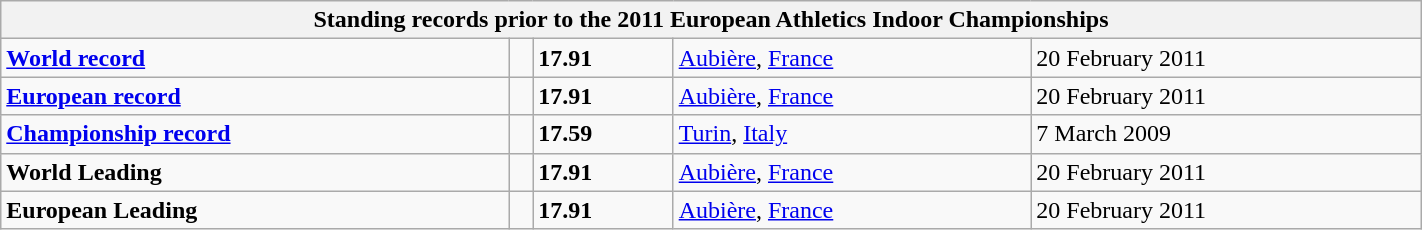<table class="wikitable" width=75%>
<tr>
<th colspan="5">Standing records prior to the 2011 European Athletics Indoor Championships</th>
</tr>
<tr>
<td><strong><a href='#'>World record</a></strong></td>
<td></td>
<td><strong>17.91</strong></td>
<td><a href='#'>Aubière</a>, <a href='#'>France</a></td>
<td>20 February 2011</td>
</tr>
<tr>
<td><strong><a href='#'>European record</a></strong></td>
<td></td>
<td><strong>17.91</strong></td>
<td><a href='#'>Aubière</a>, <a href='#'>France</a></td>
<td>20 February 2011</td>
</tr>
<tr>
<td><strong><a href='#'>Championship record</a></strong></td>
<td></td>
<td><strong>17.59</strong></td>
<td><a href='#'>Turin</a>, <a href='#'>Italy</a></td>
<td>7 March 2009</td>
</tr>
<tr>
<td><strong>World Leading</strong></td>
<td></td>
<td><strong>17.91</strong></td>
<td><a href='#'>Aubière</a>, <a href='#'>France</a></td>
<td>20 February 2011</td>
</tr>
<tr>
<td><strong>European Leading</strong></td>
<td></td>
<td><strong>17.91</strong></td>
<td><a href='#'>Aubière</a>, <a href='#'>France</a></td>
<td>20 February 2011</td>
</tr>
</table>
